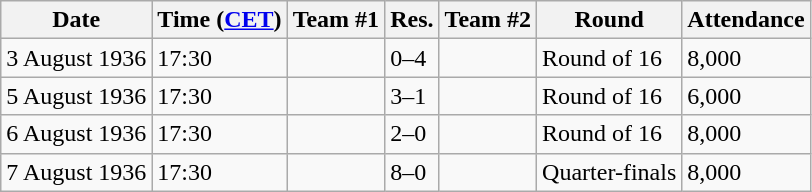<table class="wikitable" style="text-align: left;">
<tr>
<th>Date</th>
<th>Time (<a href='#'>CET</a>)</th>
<th>Team #1</th>
<th>Res.</th>
<th>Team #2</th>
<th>Round</th>
<th>Attendance</th>
</tr>
<tr>
<td>3 August 1936</td>
<td>17:30</td>
<td></td>
<td>0–4</td>
<td></td>
<td>Round of 16</td>
<td>8,000</td>
</tr>
<tr>
<td>5 August 1936</td>
<td>17:30</td>
<td></td>
<td>3–1</td>
<td></td>
<td>Round of 16</td>
<td>6,000</td>
</tr>
<tr>
<td>6 August 1936</td>
<td>17:30</td>
<td></td>
<td>2–0</td>
<td></td>
<td>Round of 16</td>
<td>8,000</td>
</tr>
<tr>
<td>7 August 1936</td>
<td>17:30</td>
<td></td>
<td>8–0</td>
<td></td>
<td>Quarter-finals</td>
<td>8,000</td>
</tr>
</table>
